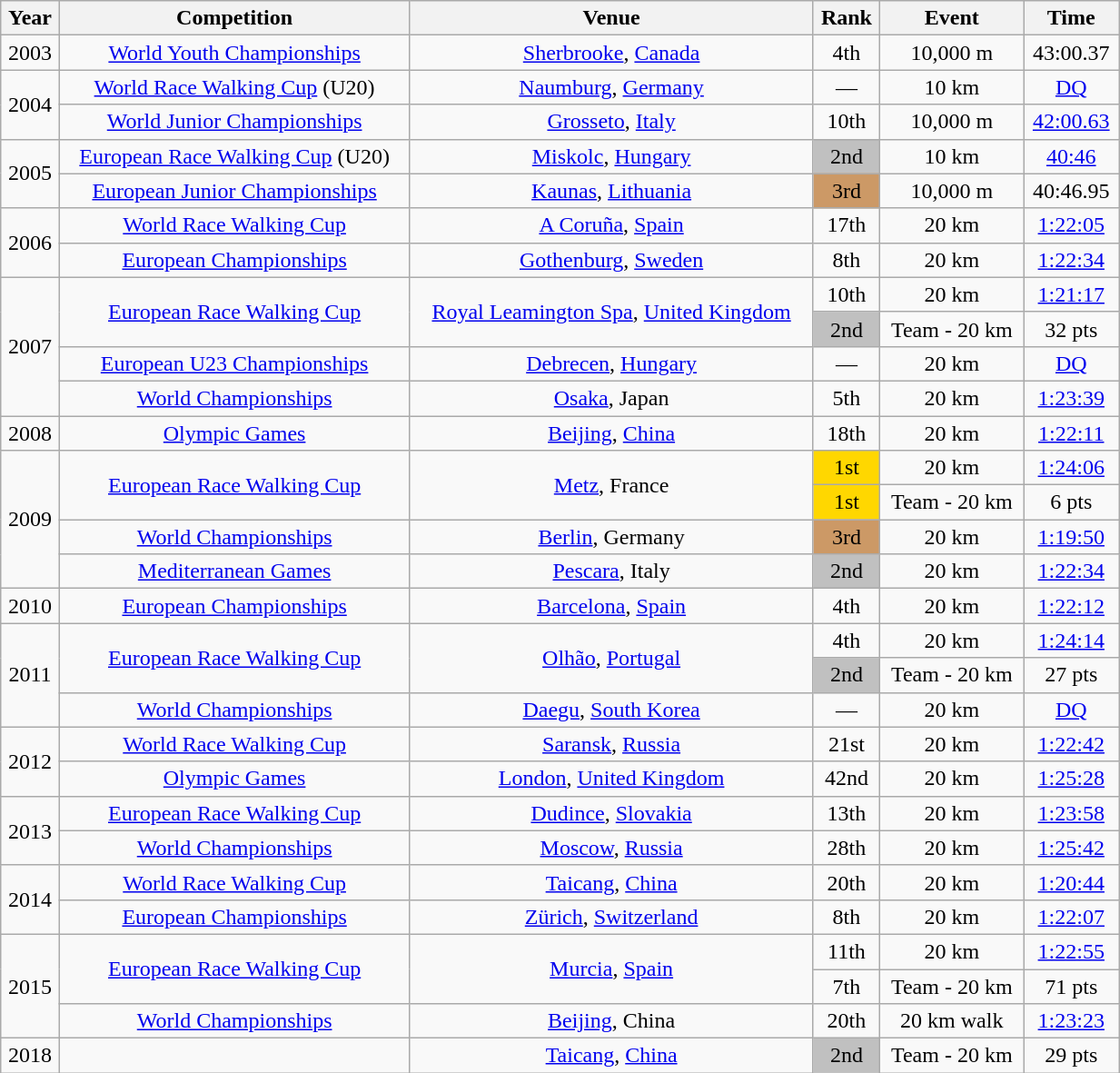<table class="wikitable" width=65% style="font-size:100%; text-align:center; white-space: nowrap;">
<tr>
<th>Year</th>
<th>Competition</th>
<th>Venue</th>
<th>Rank</th>
<th>Event</th>
<th>Time</th>
</tr>
<tr>
<td>2003</td>
<td><a href='#'>World Youth Championships</a></td>
<td><a href='#'>Sherbrooke</a>, <a href='#'>Canada</a></td>
<td>4th</td>
<td>10,000 m</td>
<td>43:00.37</td>
</tr>
<tr>
<td rowspan=2>2004</td>
<td><a href='#'>World Race Walking Cup</a> (U20)</td>
<td><a href='#'>Naumburg</a>, <a href='#'>Germany</a></td>
<td>—</td>
<td>10 km</td>
<td><a href='#'>DQ</a></td>
</tr>
<tr>
<td><a href='#'>World Junior Championships</a></td>
<td><a href='#'>Grosseto</a>, <a href='#'>Italy</a></td>
<td align="center">10th</td>
<td>10,000 m</td>
<td><a href='#'>42:00.63</a></td>
</tr>
<tr>
<td rowspan=2>2005</td>
<td><a href='#'>European Race Walking Cup</a> (U20)</td>
<td><a href='#'>Miskolc</a>, <a href='#'>Hungary</a></td>
<td bgcolor=silver>2nd</td>
<td>10 km</td>
<td><a href='#'>40:46</a></td>
</tr>
<tr>
<td><a href='#'>European Junior Championships</a></td>
<td><a href='#'>Kaunas</a>, <a href='#'>Lithuania</a></td>
<td bgcolor="cc9966" align="center">3rd</td>
<td>10,000 m</td>
<td>40:46.95</td>
</tr>
<tr>
<td rowspan=2>2006</td>
<td><a href='#'>World Race Walking Cup</a></td>
<td><a href='#'>A Coruña</a>, <a href='#'>Spain</a></td>
<td align="center">17th</td>
<td>20 km</td>
<td><a href='#'>1:22:05</a></td>
</tr>
<tr>
<td><a href='#'>European Championships</a></td>
<td><a href='#'>Gothenburg</a>, <a href='#'>Sweden</a></td>
<td align="center">8th</td>
<td>20 km</td>
<td><a href='#'>1:22:34</a></td>
</tr>
<tr>
<td rowspan=4>2007</td>
<td rowspan=2><a href='#'>European Race Walking Cup</a></td>
<td rowspan=2><a href='#'>Royal Leamington Spa</a>, <a href='#'>United Kingdom</a></td>
<td>10th</td>
<td>20 km</td>
<td><a href='#'>1:21:17</a></td>
</tr>
<tr>
<td bgcolor=silver>2nd</td>
<td>Team - 20 km</td>
<td>32 pts</td>
</tr>
<tr>
<td><a href='#'>European U23 Championships</a></td>
<td><a href='#'>Debrecen</a>, <a href='#'>Hungary</a></td>
<td>—</td>
<td>20 km</td>
<td><a href='#'>DQ</a></td>
</tr>
<tr>
<td><a href='#'>World Championships</a></td>
<td><a href='#'>Osaka</a>, Japan</td>
<td>5th</td>
<td>20 km</td>
<td><a href='#'>1:23:39</a></td>
</tr>
<tr>
<td>2008</td>
<td><a href='#'>Olympic Games</a></td>
<td><a href='#'>Beijing</a>, <a href='#'>China</a></td>
<td>18th</td>
<td>20 km</td>
<td><a href='#'>1:22:11</a></td>
</tr>
<tr>
<td rowspan=4>2009</td>
<td rowspan=2><a href='#'>European Race Walking Cup</a></td>
<td rowspan=2><a href='#'>Metz</a>, France</td>
<td bgcolor="gold">1st</td>
<td>20 km</td>
<td><a href='#'>1:24:06</a></td>
</tr>
<tr>
<td bgcolor=gold>1st</td>
<td>Team - 20 km</td>
<td>6 pts</td>
</tr>
<tr>
<td><a href='#'>World Championships</a></td>
<td><a href='#'>Berlin</a>, Germany</td>
<td bgcolor="cc9966">3rd</td>
<td>20 km</td>
<td><a href='#'>1:19:50</a></td>
</tr>
<tr>
<td><a href='#'>Mediterranean Games</a></td>
<td><a href='#'>Pescara</a>, Italy</td>
<td bgcolor="silver">2nd</td>
<td>20 km</td>
<td><a href='#'>1:22:34</a></td>
</tr>
<tr>
<td>2010</td>
<td><a href='#'>European Championships</a></td>
<td><a href='#'>Barcelona</a>, <a href='#'>Spain</a></td>
<td>4th</td>
<td>20 km</td>
<td><a href='#'>1:22:12</a></td>
</tr>
<tr>
<td rowspan=3>2011</td>
<td rowspan=2><a href='#'>European Race Walking Cup</a></td>
<td rowspan=2><a href='#'>Olhão</a>, <a href='#'>Portugal</a></td>
<td>4th</td>
<td>20 km</td>
<td><a href='#'>1:24:14</a></td>
</tr>
<tr>
<td bgcolor=silver>2nd</td>
<td>Team - 20 km</td>
<td>27 pts</td>
</tr>
<tr>
<td><a href='#'>World Championships</a></td>
<td><a href='#'>Daegu</a>, <a href='#'>South Korea</a></td>
<td>—</td>
<td>20 km</td>
<td><a href='#'>DQ</a></td>
</tr>
<tr>
<td rowspan=2>2012</td>
<td><a href='#'>World Race Walking Cup</a></td>
<td><a href='#'>Saransk</a>, <a href='#'>Russia</a></td>
<td>21st</td>
<td>20 km</td>
<td><a href='#'>1:22:42</a></td>
</tr>
<tr>
<td><a href='#'>Olympic Games</a></td>
<td><a href='#'>London</a>, <a href='#'>United Kingdom</a></td>
<td>42nd</td>
<td>20 km</td>
<td><a href='#'>1:25:28</a></td>
</tr>
<tr>
<td rowspan=2>2013</td>
<td><a href='#'>European Race Walking Cup</a></td>
<td><a href='#'>Dudince</a>, <a href='#'>Slovakia</a></td>
<td>13th</td>
<td>20 km</td>
<td><a href='#'>1:23:58</a></td>
</tr>
<tr>
<td><a href='#'>World Championships</a></td>
<td><a href='#'>Moscow</a>, <a href='#'>Russia</a></td>
<td>28th</td>
<td>20 km</td>
<td><a href='#'>1:25:42</a></td>
</tr>
<tr>
<td rowspan=2>2014</td>
<td><a href='#'>World Race Walking Cup</a></td>
<td><a href='#'>Taicang</a>, <a href='#'>China</a></td>
<td>20th</td>
<td>20 km</td>
<td><a href='#'>1:20:44</a></td>
</tr>
<tr>
<td><a href='#'>European Championships</a></td>
<td><a href='#'>Zürich</a>, <a href='#'>Switzerland</a></td>
<td>8th</td>
<td>20 km</td>
<td><a href='#'>1:22:07</a></td>
</tr>
<tr>
<td rowspan=3>2015</td>
<td rowspan=2><a href='#'>European Race Walking Cup</a></td>
<td rowspan=2><a href='#'>Murcia</a>, <a href='#'>Spain</a></td>
<td>11th</td>
<td>20 km</td>
<td><a href='#'>1:22:55</a></td>
</tr>
<tr>
<td>7th</td>
<td>Team - 20 km</td>
<td>71 pts</td>
</tr>
<tr>
<td><a href='#'>World Championships</a></td>
<td><a href='#'>Beijing</a>, China</td>
<td>20th</td>
<td>20 km walk</td>
<td><a href='#'>1:23:23</a></td>
</tr>
<tr>
<td>2018</td>
<td></td>
<td><a href='#'>Taicang</a>, <a href='#'>China</a></td>
<td bgcolor=silver>2nd</td>
<td>Team - 20 km</td>
<td>29 pts</td>
</tr>
</table>
